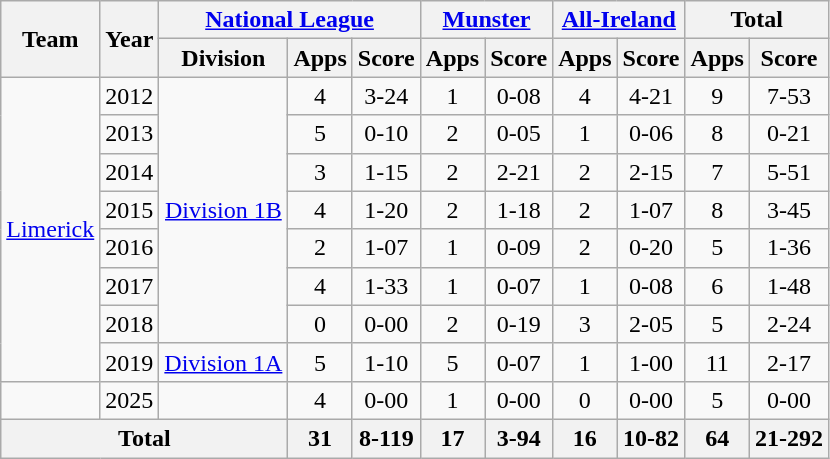<table class="wikitable" style="text-align:center">
<tr>
<th rowspan="2">Team</th>
<th rowspan="2">Year</th>
<th colspan="3"><a href='#'>National League</a></th>
<th colspan="2"><a href='#'>Munster</a></th>
<th colspan="2"><a href='#'>All-Ireland</a></th>
<th colspan="2">Total</th>
</tr>
<tr>
<th>Division</th>
<th>Apps</th>
<th>Score</th>
<th>Apps</th>
<th>Score</th>
<th>Apps</th>
<th>Score</th>
<th>Apps</th>
<th>Score</th>
</tr>
<tr>
<td rowspan="8"><a href='#'>Limerick</a></td>
<td>2012</td>
<td rowspan="7"><a href='#'>Division 1B</a></td>
<td>4</td>
<td>3-24</td>
<td>1</td>
<td>0-08</td>
<td>4</td>
<td>4-21</td>
<td>9</td>
<td>7-53</td>
</tr>
<tr>
<td>2013</td>
<td>5</td>
<td>0-10</td>
<td>2</td>
<td>0-05</td>
<td>1</td>
<td>0-06</td>
<td>8</td>
<td>0-21</td>
</tr>
<tr>
<td>2014</td>
<td>3</td>
<td>1-15</td>
<td>2</td>
<td>2-21</td>
<td>2</td>
<td>2-15</td>
<td>7</td>
<td>5-51</td>
</tr>
<tr>
<td>2015</td>
<td>4</td>
<td>1-20</td>
<td>2</td>
<td>1-18</td>
<td>2</td>
<td>1-07</td>
<td>8</td>
<td>3-45</td>
</tr>
<tr>
<td>2016</td>
<td>2</td>
<td>1-07</td>
<td>1</td>
<td>0-09</td>
<td>2</td>
<td>0-20</td>
<td>5</td>
<td>1-36</td>
</tr>
<tr>
<td>2017</td>
<td>4</td>
<td>1-33</td>
<td>1</td>
<td>0-07</td>
<td>1</td>
<td>0-08</td>
<td>6</td>
<td>1-48</td>
</tr>
<tr>
<td>2018</td>
<td>0</td>
<td>0-00</td>
<td>2</td>
<td>0-19</td>
<td>3</td>
<td>2-05</td>
<td>5</td>
<td>2-24</td>
</tr>
<tr>
<td>2019</td>
<td rowspan="1"><a href='#'>Division 1A</a></td>
<td>5</td>
<td>1-10</td>
<td>5</td>
<td>0-07</td>
<td>1</td>
<td>1-00</td>
<td>11</td>
<td>2-17</td>
</tr>
<tr>
<td></td>
<td>2025</td>
<td></td>
<td>4</td>
<td>0-00</td>
<td>1</td>
<td>0-00</td>
<td>0</td>
<td>0-00</td>
<td>5</td>
<td>0-00</td>
</tr>
<tr>
<th colspan="3">Total</th>
<th>31</th>
<th>8-119</th>
<th>17</th>
<th>3-94</th>
<th>16</th>
<th>10-82</th>
<th>64</th>
<th>21-292</th>
</tr>
</table>
